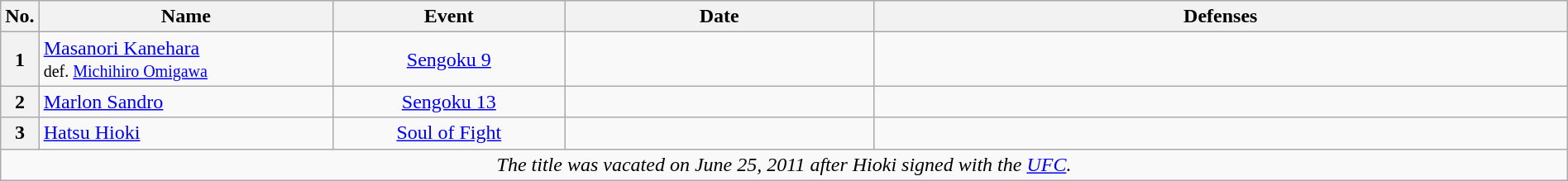<table class="wikitable" width=100%>
<tr>
<th width=1%>No.</th>
<th width=19%>Name</th>
<th width=15%>Event</th>
<th width=20%>Date</th>
<th width=45%>Defenses</th>
</tr>
<tr>
<th>1</th>
<td align=left> <a href='#'>Masanori Kanehara</a><br><small>def. <a href='#'>Michihiro Omigawa</a></small></td>
<td align=center><a href='#'>Sengoku 9</a><br></td>
<td align=center></td>
<td><small></small></td>
</tr>
<tr>
<th>2</th>
<td align=left> <a href='#'>Marlon Sandro</a></td>
<td align=center><a href='#'>Sengoku 13</a><br></td>
<td align=center></td>
<td><small></small></td>
</tr>
<tr>
<th>3</th>
<td align=left> <a href='#'>Hatsu Hioki</a></td>
<td align=center><a href='#'>Soul of Fight</a><br></td>
<td align=center></td>
<td><small></small></td>
</tr>
<tr>
<td align="center" colspan="5"><em>The title was vacated on June 25, 2011 after Hioki signed with the <a href='#'>UFC</a>.</em></td>
</tr>
</table>
